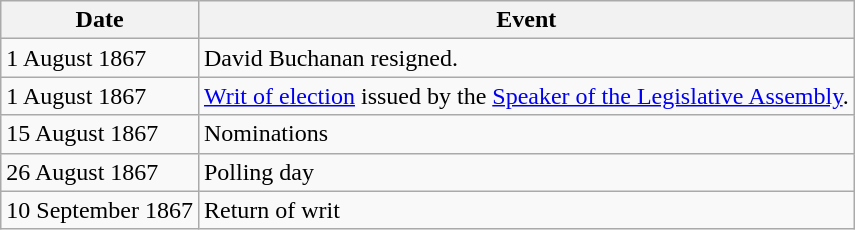<table class="wikitable">
<tr>
<th>Date</th>
<th>Event</th>
</tr>
<tr>
<td>1 August 1867</td>
<td>David Buchanan resigned.</td>
</tr>
<tr>
<td>1 August 1867</td>
<td><a href='#'>Writ of election</a> issued by the <a href='#'>Speaker of the Legislative Assembly</a>.</td>
</tr>
<tr>
<td>15 August 1867</td>
<td>Nominations</td>
</tr>
<tr>
<td>26 August 1867</td>
<td>Polling day</td>
</tr>
<tr>
<td>10 September 1867</td>
<td>Return of writ</td>
</tr>
</table>
